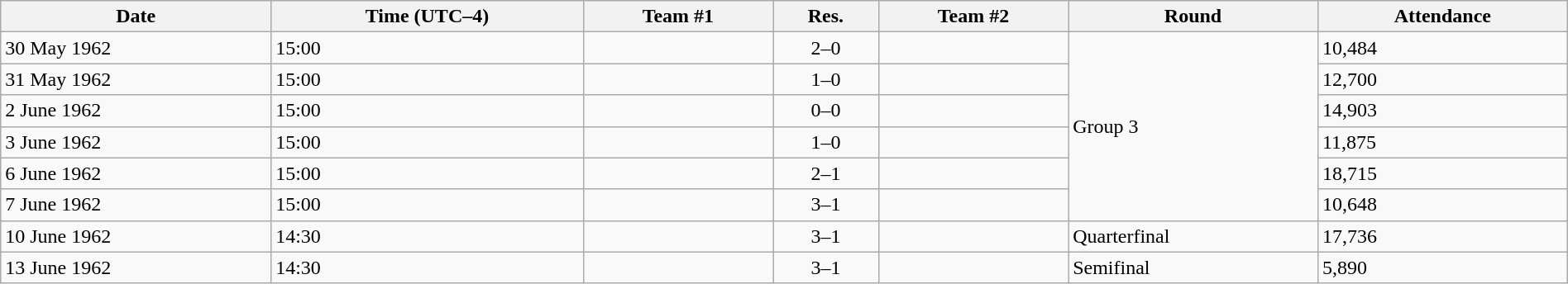<table class="wikitable" style="text-align: left;" width="100%">
<tr>
<th>Date</th>
<th>Time (UTC–4)</th>
<th>Team #1</th>
<th>Res.</th>
<th>Team #2</th>
<th>Round</th>
<th>Attendance</th>
</tr>
<tr>
<td>30 May 1962</td>
<td>15:00</td>
<td></td>
<td style="text-align:center;">2–0</td>
<td></td>
<td rowspan="6">Group 3</td>
<td>10,484</td>
</tr>
<tr>
<td>31 May 1962</td>
<td>15:00</td>
<td></td>
<td style="text-align:center;">1–0</td>
<td></td>
<td>12,700</td>
</tr>
<tr>
<td>2 June 1962</td>
<td>15:00</td>
<td></td>
<td style="text-align:center;">0–0</td>
<td></td>
<td>14,903</td>
</tr>
<tr>
<td>3 June 1962</td>
<td>15:00</td>
<td></td>
<td style="text-align:center;">1–0</td>
<td></td>
<td>11,875</td>
</tr>
<tr>
<td>6 June 1962</td>
<td>15:00</td>
<td></td>
<td style="text-align:center;">2–1</td>
<td></td>
<td>18,715</td>
</tr>
<tr>
<td>7 June 1962</td>
<td>15:00</td>
<td></td>
<td style="text-align:center;">3–1</td>
<td></td>
<td>10,648</td>
</tr>
<tr>
<td>10 June 1962</td>
<td>14:30</td>
<td></td>
<td style="text-align:center;">3–1</td>
<td></td>
<td>Quarterfinal</td>
<td>17,736</td>
</tr>
<tr>
<td>13 June 1962</td>
<td>14:30</td>
<td></td>
<td style="text-align:center;">3–1</td>
<td></td>
<td>Semifinal</td>
<td>5,890</td>
</tr>
</table>
